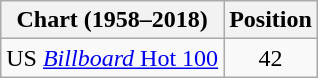<table class="wikitable">
<tr>
<th>Chart (1958–2018)</th>
<th>Position</th>
</tr>
<tr>
<td>US <a href='#'><em>Billboard</em> Hot 100</a></td>
<td style="text-align:center;">42</td>
</tr>
</table>
